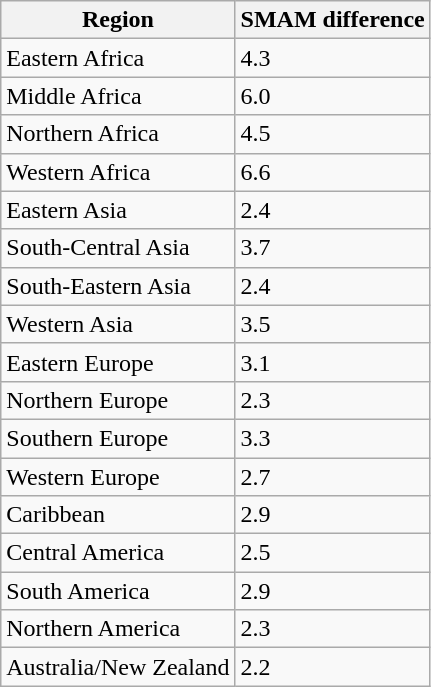<table class="wikitable sortable floatright">
<tr>
<th>Region</th>
<th>SMAM difference</th>
</tr>
<tr>
<td>Eastern Africa</td>
<td>4.3</td>
</tr>
<tr>
<td>Middle Africa</td>
<td>6.0</td>
</tr>
<tr>
<td>Northern Africa</td>
<td>4.5</td>
</tr>
<tr>
<td>Western Africa</td>
<td>6.6</td>
</tr>
<tr>
<td>Eastern Asia</td>
<td>2.4</td>
</tr>
<tr>
<td>South-Central Asia</td>
<td>3.7</td>
</tr>
<tr>
<td>South-Eastern Asia</td>
<td>2.4</td>
</tr>
<tr>
<td>Western Asia</td>
<td>3.5</td>
</tr>
<tr>
<td>Eastern Europe</td>
<td>3.1</td>
</tr>
<tr>
<td>Northern Europe</td>
<td>2.3</td>
</tr>
<tr>
<td>Southern Europe</td>
<td>3.3</td>
</tr>
<tr>
<td>Western Europe</td>
<td>2.7</td>
</tr>
<tr>
<td>Caribbean</td>
<td>2.9</td>
</tr>
<tr>
<td>Central America</td>
<td>2.5</td>
</tr>
<tr>
<td>South America</td>
<td>2.9</td>
</tr>
<tr>
<td>Northern America</td>
<td>2.3</td>
</tr>
<tr>
<td>Australia/New Zealand</td>
<td>2.2</td>
</tr>
</table>
